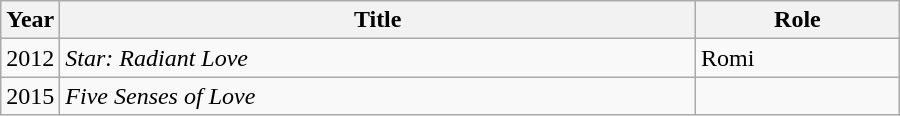<table class="wikitable" style="width:600px">
<tr>
<th width=10>Year</th>
<th>Title</th>
<th>Role</th>
</tr>
<tr>
<td>2012</td>
<td><em>Star: Radiant Love</em></td>
<td>Romi</td>
</tr>
<tr>
<td>2015</td>
<td><em>Five Senses of Love</em></td>
<td></td>
</tr>
</table>
